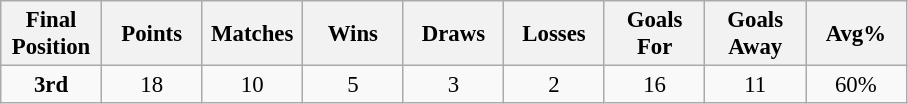<table class="wikitable" style="font-size: 95%; text-align: center;">
<tr>
<th width=60>Final Position</th>
<th width=60>Points</th>
<th width=60>Matches</th>
<th width=60>Wins</th>
<th width=60>Draws</th>
<th width=60>Losses</th>
<th width=60>Goals For</th>
<th width=60>Goals Away</th>
<th width=60>Avg%</th>
</tr>
<tr>
<td><strong>3rd</strong></td>
<td>18</td>
<td>10</td>
<td>5</td>
<td>3</td>
<td>2</td>
<td>16</td>
<td>11</td>
<td>60%</td>
</tr>
</table>
